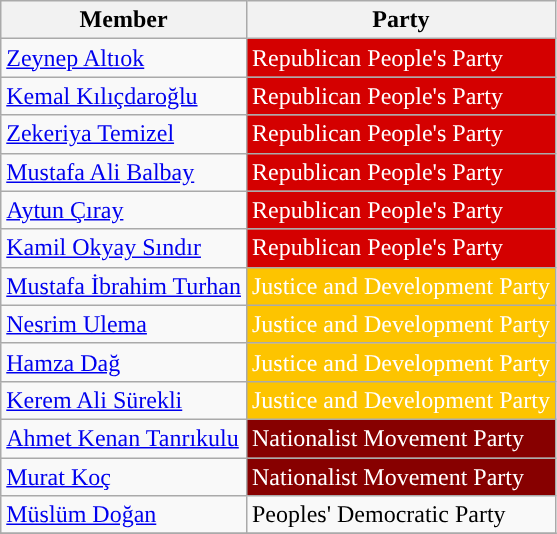<table class="wikitable">
<tr>
<th>Member</th>
<th>Party</th>
</tr>
<tr>
<td><a href='#'>Zeynep Altıok</a></td>
<td style="background:#D40000; color:white">Republican People's Party</td>
</tr>
<tr>
<td><a href='#'>Kemal Kılıçdaroğlu</a></td>
<td style="background:#D40000; color:white">Republican People's Party</td>
</tr>
<tr>
<td><a href='#'>Zekeriya Temizel</a></td>
<td style="background:#D40000; color:white">Republican People's Party</td>
</tr>
<tr>
<td><a href='#'>Mustafa Ali Balbay</a></td>
<td style="background:#D40000; color:white">Republican People's Party</td>
</tr>
<tr>
<td><a href='#'>Aytun Çıray</a></td>
<td style="background:#D40000; color:white">Republican People's Party</td>
</tr>
<tr>
<td><a href='#'>Kamil Okyay Sındır</a></td>
<td style="background:#D40000; color:white">Republican People's Party</td>
</tr>
<tr>
<td><a href='#'>Mustafa İbrahim Turhan</a></td>
<td style="background:#FDC400; color:white">Justice and Development Party</td>
</tr>
<tr>
<td><a href='#'>Nesrim Ulema</a></td>
<td style="background:#FDC400; color:white">Justice and Development Party</td>
</tr>
<tr>
<td><a href='#'>Hamza Dağ</a></td>
<td style="background:#FDC400; color:white">Justice and Development Party</td>
</tr>
<tr>
<td><a href='#'>Kerem Ali Sürekli</a></td>
<td style="background:#FDC400; color:white">Justice and Development Party</td>
</tr>
<tr>
<td><a href='#'>Ahmet Kenan Tanrıkulu</a></td>
<td style="background:#870000; color:white">Nationalist Movement Party</td>
</tr>
<tr>
<td><a href='#'>Murat Koç</a></td>
<td style="background:#870000; color:white">Nationalist Movement Party</td>
</tr>
<tr>
<td><a href='#'>Müslüm Doğan</a></td>
<td style="background:">Peoples' Democratic Party</td>
</tr>
<tr>
</tr>
</table>
